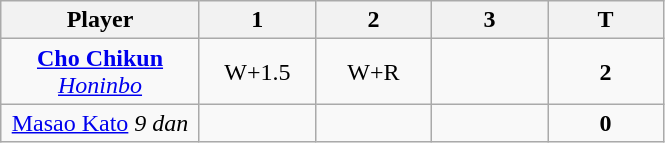<table class="wikitable" style="text-align:center;">
<tr>
<th width=125>Player</th>
<th width=70>1</th>
<th width=70>2</th>
<th width=70>3</th>
<th width=70>T</th>
</tr>
<tr>
<td><strong><a href='#'>Cho Chikun</a></strong> <em><a href='#'>Honinbo</a></em></td>
<td>W+1.5</td>
<td>W+R</td>
<td></td>
<td><strong>2</strong></td>
</tr>
<tr>
<td><a href='#'>Masao Kato</a> <em>9 dan</em></td>
<td></td>
<td></td>
<td></td>
<td><strong>0</strong></td>
</tr>
</table>
